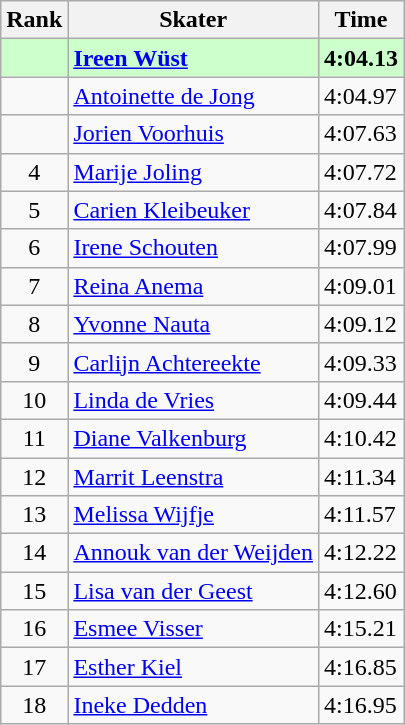<table class="wikitable">
<tr>
<th>Rank</th>
<th>Skater</th>
<th>Time</th>
</tr>
<tr bgcolor=ccffcc>
<td align="center"></td>
<td><strong><a href='#'>Ireen Wüst</a></strong></td>
<td><strong>4:04.13</strong></td>
</tr>
<tr>
<td align="center"></td>
<td><a href='#'>Antoinette de Jong</a></td>
<td>4:04.97</td>
</tr>
<tr>
<td align="center"></td>
<td><a href='#'>Jorien Voorhuis</a></td>
<td>4:07.63</td>
</tr>
<tr>
<td align="center">4</td>
<td><a href='#'>Marije Joling</a></td>
<td>4:07.72</td>
</tr>
<tr>
<td align="center">5</td>
<td><a href='#'>Carien Kleibeuker</a></td>
<td>4:07.84</td>
</tr>
<tr>
<td align="center">6</td>
<td><a href='#'>Irene Schouten</a></td>
<td>4:07.99</td>
</tr>
<tr>
<td align="center">7</td>
<td><a href='#'>Reina Anema</a></td>
<td>4:09.01</td>
</tr>
<tr>
<td align="center">8</td>
<td><a href='#'>Yvonne Nauta</a></td>
<td>4:09.12</td>
</tr>
<tr>
<td align="center">9</td>
<td><a href='#'>Carlijn Achtereekte</a></td>
<td>4:09.33</td>
</tr>
<tr>
<td align="center">10</td>
<td><a href='#'>Linda de Vries</a></td>
<td>4:09.44</td>
</tr>
<tr>
<td align="center">11</td>
<td><a href='#'>Diane Valkenburg</a></td>
<td>4:10.42</td>
</tr>
<tr>
<td align="center">12</td>
<td><a href='#'>Marrit Leenstra</a></td>
<td>4:11.34</td>
</tr>
<tr>
<td align="center">13</td>
<td><a href='#'>Melissa Wijfje</a></td>
<td>4:11.57</td>
</tr>
<tr>
<td align="center">14</td>
<td><a href='#'>Annouk van der Weijden</a></td>
<td>4:12.22</td>
</tr>
<tr>
<td align="center">15</td>
<td><a href='#'>Lisa van der Geest</a></td>
<td>4:12.60</td>
</tr>
<tr>
<td align="center">16</td>
<td><a href='#'>Esmee Visser</a></td>
<td>4:15.21</td>
</tr>
<tr>
<td align="center">17</td>
<td><a href='#'>Esther Kiel</a></td>
<td>4:16.85</td>
</tr>
<tr>
<td align="center">18</td>
<td><a href='#'>Ineke Dedden</a></td>
<td>4:16.95</td>
</tr>
</table>
